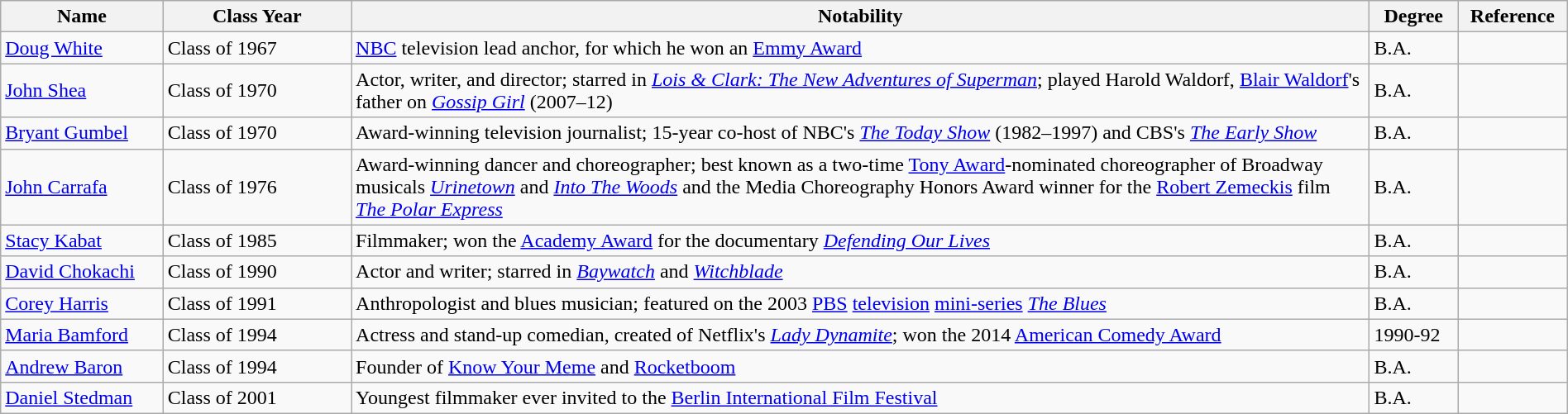<table class="wikitable" style="width:100%">
<tr>
<th style="width:*;">Name</th>
<th style="width:12%;">Class Year</th>
<th class="unsortable" style="width:65%;">Notability</th>
<th>Degree</th>
<th>Reference</th>
</tr>
<tr>
<td><a href='#'>Doug White</a></td>
<td>Class of 1967</td>
<td><a href='#'>NBC</a> television lead anchor, for which he won an <a href='#'>Emmy Award</a></td>
<td>B.A.</td>
<td></td>
</tr>
<tr>
<td><a href='#'>John Shea</a></td>
<td>Class of 1970</td>
<td>Actor, writer, and director; starred in <em><a href='#'>Lois & Clark: The New Adventures of Superman</a></em>; played Harold Waldorf, <a href='#'>Blair Waldorf</a>'s father on <em><a href='#'>Gossip Girl</a></em> (2007–12)</td>
<td>B.A.</td>
<td></td>
</tr>
<tr>
<td><a href='#'>Bryant Gumbel</a></td>
<td>Class of 1970</td>
<td>Award-winning television journalist; 15-year co-host of NBC's <em><a href='#'>The Today Show</a></em> (1982–1997) and CBS's <em><a href='#'>The Early Show</a></em></td>
<td>B.A.</td>
<td></td>
</tr>
<tr>
<td><a href='#'>John Carrafa</a></td>
<td>Class of 1976</td>
<td>Award-winning dancer and choreographer; best known as a two-time <a href='#'>Tony Award</a>-nominated choreographer of Broadway musicals <em><a href='#'>Urinetown</a></em> and <em><a href='#'>Into The Woods</a></em> and the Media Choreography Honors Award winner for the <a href='#'>Robert Zemeckis</a> film <em><a href='#'>The Polar Express</a></em></td>
<td>B.A.</td>
<td></td>
</tr>
<tr>
<td><a href='#'>Stacy Kabat</a></td>
<td>Class of 1985</td>
<td>Filmmaker; won the <a href='#'>Academy Award</a> for the documentary <em><a href='#'>Defending Our Lives</a></em></td>
<td>B.A.</td>
<td></td>
</tr>
<tr>
<td><a href='#'>David Chokachi</a></td>
<td>Class of 1990</td>
<td>Actor and writer; starred in <em><a href='#'>Baywatch</a></em> and <em><a href='#'>Witchblade</a></em></td>
<td>B.A.</td>
<td></td>
</tr>
<tr>
<td><a href='#'>Corey Harris</a></td>
<td>Class of 1991</td>
<td>Anthropologist and blues musician; featured on the 2003 <a href='#'>PBS</a> <a href='#'>television</a> <a href='#'>mini-series</a> <em><a href='#'>The Blues</a></em></td>
<td>B.A.</td>
<td></td>
</tr>
<tr>
<td><a href='#'>Maria Bamford</a></td>
<td>Class of 1994</td>
<td>Actress and stand-up comedian, created of Netflix's <em><a href='#'>Lady Dynamite</a></em>; won the 2014 <a href='#'>American Comedy Award</a></td>
<td>1990-92</td>
<td></td>
</tr>
<tr>
<td><a href='#'>Andrew Baron</a></td>
<td>Class of 1994</td>
<td>Founder of <a href='#'>Know Your Meme</a> and <a href='#'>Rocketboom</a></td>
<td>B.A.</td>
<td></td>
</tr>
<tr>
<td><a href='#'>Daniel Stedman</a></td>
<td>Class of 2001</td>
<td>Youngest filmmaker ever invited to the <a href='#'>Berlin International Film Festival</a></td>
<td>B.A.</td>
<td></td>
</tr>
</table>
